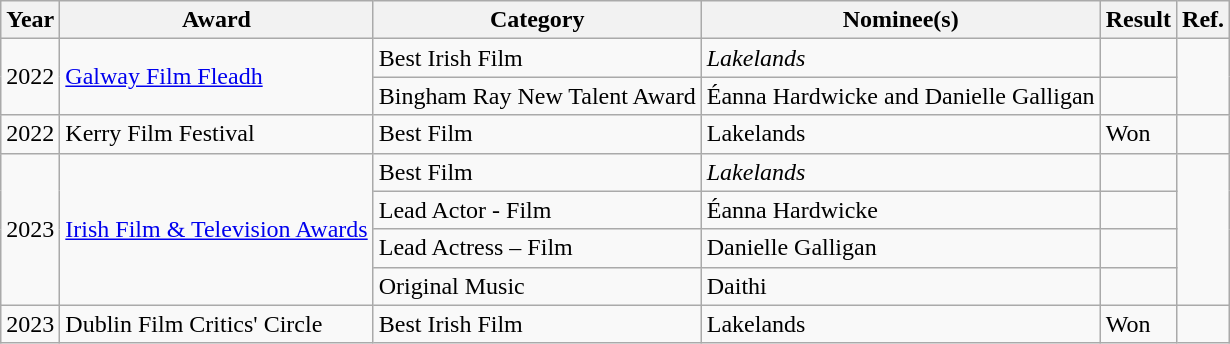<table class="wikitable">
<tr>
<th>Year</th>
<th>Award</th>
<th>Category</th>
<th>Nominee(s)</th>
<th>Result</th>
<th>Ref.</th>
</tr>
<tr>
<td rowspan="2">2022</td>
<td rowspan="2"><a href='#'>Galway Film Fleadh</a></td>
<td>Best Irish Film</td>
<td><em>Lakelands</em></td>
<td></td>
<td rowspan="2"></td>
</tr>
<tr>
<td>Bingham Ray New Talent Award</td>
<td>Éanna Hardwicke and Danielle Galligan</td>
<td></td>
</tr>
<tr>
<td>2022</td>
<td>Kerry Film Festival</td>
<td>Best Film</td>
<td>Lakelands</td>
<td>Won</td>
<td></td>
</tr>
<tr>
<td rowspan="4">2023</td>
<td rowspan="4"><a href='#'>Irish Film & Television Awards</a></td>
<td>Best Film</td>
<td><em>Lakelands</em></td>
<td></td>
<td rowspan="4"></td>
</tr>
<tr>
<td>Lead Actor - Film</td>
<td>Éanna Hardwicke</td>
<td></td>
</tr>
<tr>
<td>Lead Actress – Film</td>
<td>Danielle Galligan</td>
<td></td>
</tr>
<tr>
<td>Original Music</td>
<td>Daithi</td>
<td></td>
</tr>
<tr>
<td>2023</td>
<td>Dublin Film Critics' Circle</td>
<td>Best Irish Film</td>
<td>Lakelands</td>
<td>Won</td>
<td></td>
</tr>
</table>
